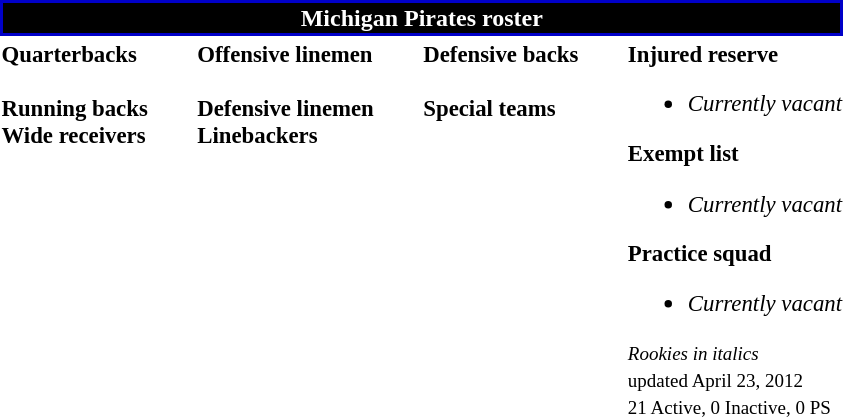<table class="toccolours" style="text-align: left;">
<tr>
<th colspan="7" style="background:#000000;  border:2px solid #0000C8; color:white; text-align:center;"><strong>Michigan Pirates roster</strong></th>
</tr>
<tr>
<td style="font-size: 95%;" valign="top"><strong>Quarterbacks</strong><br>
<br><strong>Running backs</strong>

<br><strong>Wide receivers</strong>



</td>
<td style="width: 25px;"></td>
<td style="font-size: 95%;" valign="top"><strong>Offensive linemen</strong><br>


<br><strong>Defensive linemen</strong>


<br><strong>Linebackers</strong>

</td>
<td style="width: 25px;"></td>
<td style="font-size: 95%;" valign="top"><strong>Defensive backs</strong><br>

<br><strong>Special teams</strong>
</td>
<td style="width: 25px;"></td>
<td style="font-size: 95%;" valign="top"><strong>Injured reserve</strong><br><ul><li><em>Currently vacant</em></li></ul><strong>Exempt list</strong><ul><li><em>Currently vacant</em></li></ul><strong>Practice squad</strong><ul><li><em>Currently vacant</em></li></ul><small><em>Rookies in italics</em></small><br>
<small>updated April 23, 2012</small><br>
<small>21 Active, 0 Inactive, 0 PS</small></td>
</tr>
<tr>
</tr>
</table>
